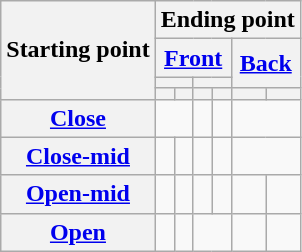<table class="wikitable">
<tr>
<th rowspan="4">Starting point</th>
<th colspan="6">Ending point</th>
</tr>
<tr>
<th colspan="4"><a href='#'>Front</a></th>
<th colspan="2" rowspan="2"><a href='#'>Back</a></th>
</tr>
<tr>
<th colspan="2"></th>
<th colspan="2"></th>
</tr>
<tr>
<th></th>
<th></th>
<th></th>
<th></th>
<th></th>
<th></th>
</tr>
<tr align="center">
<th><a href='#'>Close</a></th>
<td colspan="2"></td>
<td></td>
<td></td>
<td colspan="2"></td>
</tr>
<tr align="center">
<th><a href='#'>Close-mid</a></th>
<td></td>
<td></td>
<td></td>
<td></td>
<td colspan="2"></td>
</tr>
<tr align="center">
<th><a href='#'>Open-mid</a></th>
<td></td>
<td></td>
<td></td>
<td></td>
<td></td>
<td></td>
</tr>
<tr align="center">
<th><a href='#'>Open</a></th>
<td></td>
<td></td>
<td colspan="2"></td>
<td></td>
<td></td>
</tr>
</table>
